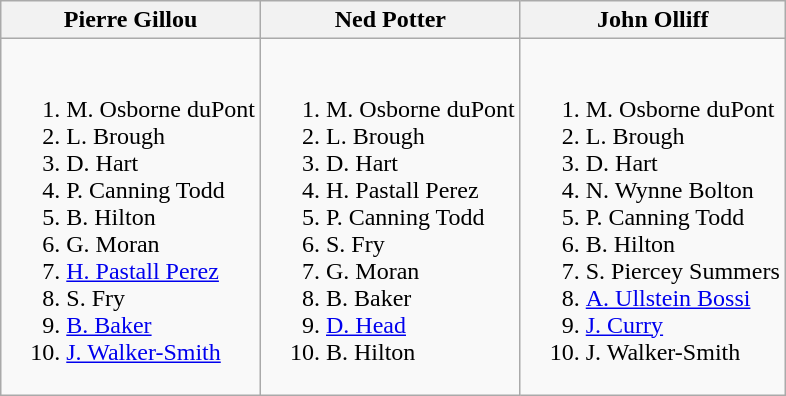<table class="wikitable">
<tr>
<th>Pierre Gillou</th>
<th>Ned Potter</th>
<th>John Olliff</th>
</tr>
<tr style="vertical-align: top;">
<td style="white-space: nowrap;"><br><ol><li> M. Osborne duPont</li><li> L. Brough</li><li> D. Hart</li><li> P. Canning Todd</li><li> B. Hilton</li><li> G. Moran</li><li> <a href='#'>H. Pastall Perez</a></li><li> S. Fry</li><li> <a href='#'>B. Baker</a></li><li> <a href='#'>J. Walker-Smith</a></li></ol></td>
<td style="white-space: nowrap;"><br><ol><li> M. Osborne duPont</li><li> L. Brough</li><li> D. Hart</li><li> H. Pastall Perez</li><li> P. Canning Todd</li><li> S. Fry</li><li> G. Moran</li><li> B. Baker</li><li> <a href='#'>D. Head</a></li><li> B. Hilton</li></ol></td>
<td style="white-space: nowrap;"><br><ol><li> M. Osborne duPont</li><li> L. Brough</li><li> D. Hart</li><li> N. Wynne Bolton</li><li> P. Canning Todd</li><li> B. Hilton</li><li> S. Piercey Summers</li><li> <a href='#'>A. Ullstein Bossi</a></li><li> <a href='#'>J. Curry</a></li><li> J. Walker-Smith</li></ol></td>
</tr>
</table>
